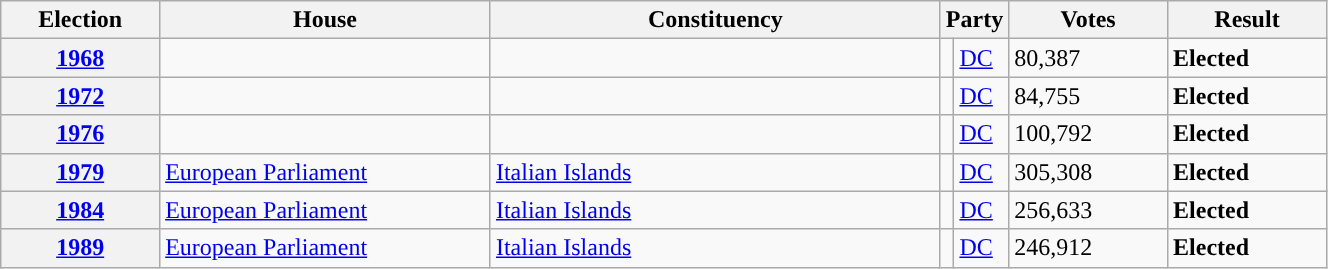<table class=wikitable style="width:70%; border:1px #AAAAFF solid">
<tr>
<th width=12%>Election</th>
<th width=25%>House</th>
<th width=34%>Constituency</th>
<th width=5% colspan="2">Party</th>
<th width=12%>Votes</th>
<th width=12%>Result</th>
</tr>
<tr>
<th><a href='#'>1968</a></th>
<td></td>
<td></td>
<td></td>
<td><a href='#'>DC</a></td>
<td>80,387</td>
<td> <strong>Elected</strong></td>
</tr>
<tr>
<th><a href='#'>1972</a></th>
<td></td>
<td></td>
<td></td>
<td><a href='#'>DC</a></td>
<td>84,755</td>
<td> <strong>Elected</strong></td>
</tr>
<tr>
<th><a href='#'>1976</a></th>
<td></td>
<td></td>
<td></td>
<td><a href='#'>DC</a></td>
<td>100,792</td>
<td> <strong>Elected</strong></td>
</tr>
<tr>
<th><a href='#'>1979</a></th>
<td><a href='#'>European Parliament</a></td>
<td><a href='#'>Italian Islands</a></td>
<td></td>
<td><a href='#'>DC</a></td>
<td>305,308</td>
<td> <strong>Elected</strong></td>
</tr>
<tr>
<th><a href='#'>1984</a></th>
<td><a href='#'>European Parliament</a></td>
<td><a href='#'>Italian Islands</a></td>
<td></td>
<td><a href='#'>DC</a></td>
<td>256,633</td>
<td> <strong>Elected</strong></td>
</tr>
<tr>
<th><a href='#'>1989</a></th>
<td><a href='#'>European Parliament</a></td>
<td><a href='#'>Italian Islands</a></td>
<td></td>
<td><a href='#'>DC</a></td>
<td>246,912</td>
<td> <strong>Elected</strong></td>
</tr>
</table>
